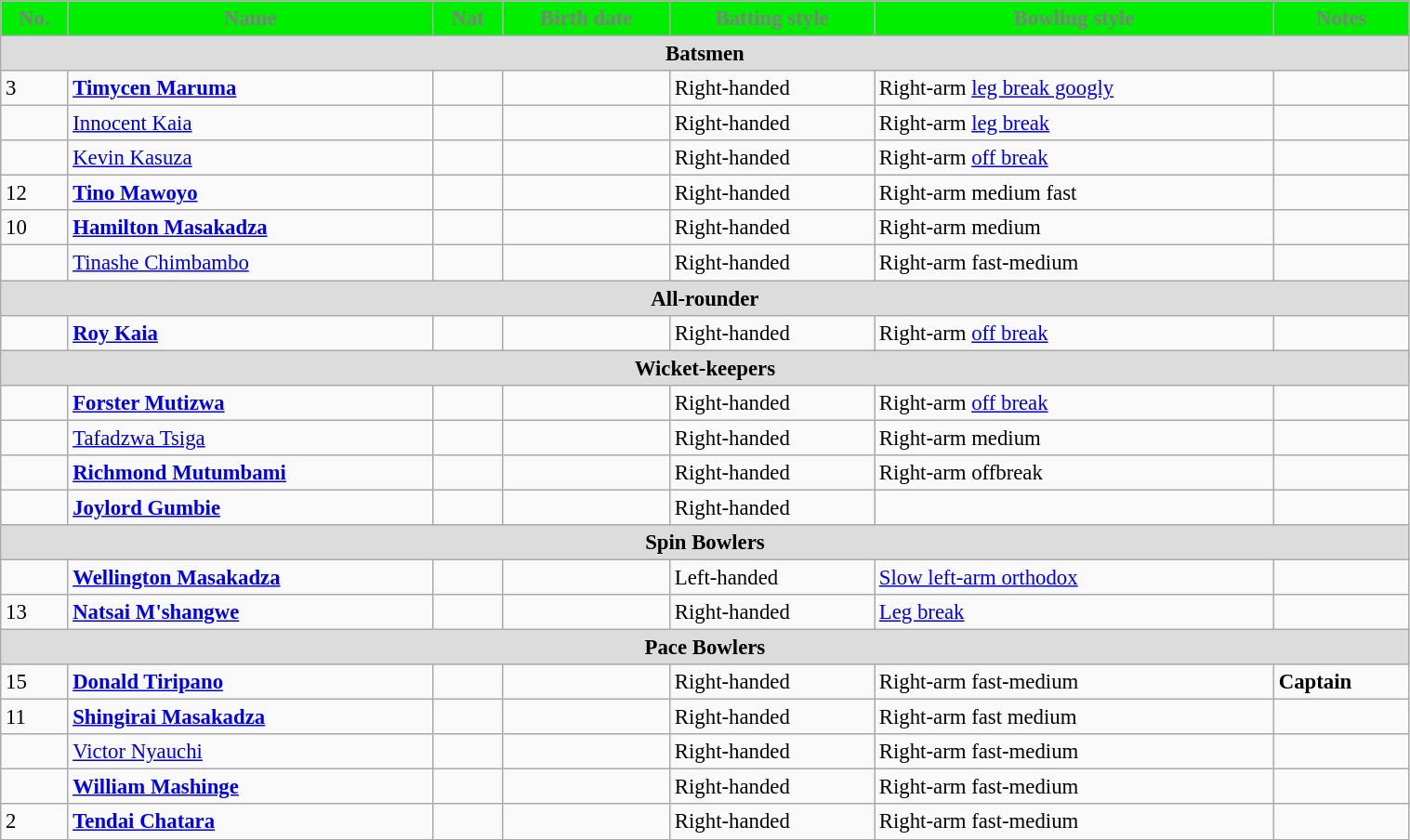<table class="wikitable" style="font-size:95%;" width="80%">
<tr>
<th style="background: #00ee00; color: grey" align=right>No.</th>
<th style="background: #00ee00; color: grey" align=right>Name</th>
<th style="background: #00ee00; color: grey" align=right>Nat</th>
<th style="background: #00ee00; color: grey" align=right>Birth date</th>
<th style="background: #00ee00; color: grey" align=right>Batting style</th>
<th style="background: #00ee00; color: grey" align=right>Bowling style</th>
<th style="background: #00ee00; color: grey" align=right>Notes</th>
</tr>
<tr>
<th colspan="7" style="background: #DCDCDC" align=right>Batsmen</th>
</tr>
<tr>
<td>3</td>
<td><strong><a href='#'>Timycen Maruma</a></strong></td>
<td style="text-align:center:"></td>
<td></td>
<td>Right-handed</td>
<td>Right-arm <a href='#'>leg break googly</a></td>
<td></td>
</tr>
<tr>
<td></td>
<td><a href='#'>Innocent Kaia</a></td>
<td style="text-align:center:"></td>
<td></td>
<td>Right-handed</td>
<td>Right-arm <a href='#'>leg break</a></td>
<td></td>
</tr>
<tr>
<td></td>
<td><a href='#'>Kevin Kasuza</a></td>
<td style="text-align:center:"></td>
<td></td>
<td>Right-handed</td>
<td>Right-arm <a href='#'>off break</a></td>
<td></td>
</tr>
<tr>
<td>12</td>
<td><strong><a href='#'>Tino Mawoyo</a></strong></td>
<td style="text-align:center:"></td>
<td></td>
<td>Right-handed</td>
<td>Right-arm medium fast</td>
<td></td>
</tr>
<tr>
<td>10</td>
<td><strong><a href='#'>Hamilton Masakadza</a></strong></td>
<td style="text-align:center:"></td>
<td></td>
<td>Right-handed</td>
<td>Right-arm medium</td>
<td></td>
</tr>
<tr>
<td></td>
<td><a href='#'>Tinashe Chimbambo</a></td>
<td style="text-align:center:"></td>
<td></td>
<td>Right-handed</td>
<td>Right-arm fast-medium</td>
<td></td>
</tr>
<tr>
<th colspan="7" style="background: #DCDCDC" align=right>All-rounder</th>
</tr>
<tr>
<td></td>
<td><strong><a href='#'>Roy Kaia</a></strong></td>
<td style="text-align:center:"></td>
<td></td>
<td>Right-handed</td>
<td>Right-arm <a href='#'>off break</a></td>
<td></td>
</tr>
<tr>
<th colspan="7" style="background: #DCDCDC" align=right>Wicket-keepers</th>
</tr>
<tr>
<td></td>
<td><strong><a href='#'>Forster Mutizwa</a></strong></td>
<td style="text-align:center:"></td>
<td></td>
<td>Right-handed</td>
<td>Right-arm <a href='#'>off break</a></td>
<td></td>
</tr>
<tr>
<td></td>
<td><a href='#'>Tafadzwa Tsiga</a></td>
<td style="text-align:center:"></td>
<td></td>
<td>Right-handed</td>
<td>Right-arm medium</td>
<td></td>
</tr>
<tr>
<td></td>
<td><strong><a href='#'>Richmond Mutumbami</a></strong></td>
<td style="text-align:center"></td>
<td></td>
<td>Right-handed</td>
<td>Right-arm offbreak</td>
<td></td>
</tr>
<tr>
<td></td>
<td><strong><a href='#'>Joylord Gumbie</a></strong></td>
<td style="text-align:center:"></td>
<td></td>
<td>Right-handed</td>
<td></td>
<td></td>
</tr>
<tr>
<th colspan="7" style="background: #DCDCDC" align=right>Spin Bowlers</th>
</tr>
<tr>
<td></td>
<td><strong><a href='#'>Wellington Masakadza</a></strong></td>
<td style="text-align:center:"></td>
<td></td>
<td>Left-handed</td>
<td><a href='#'>Slow left-arm orthodox</a></td>
<td></td>
</tr>
<tr>
<td>13</td>
<td><strong><a href='#'>Natsai M'shangwe</a></strong></td>
<td style="text-align:center:"></td>
<td></td>
<td>Right-handed</td>
<td><a href='#'>Leg break</a></td>
<td></td>
</tr>
<tr>
<th colspan="7" style="background: #DCDCDC" align=right>Pace Bowlers</th>
</tr>
<tr>
<td>15</td>
<td><strong><a href='#'>Donald Tiripano</a></strong></td>
<td style="text-align:center:"></td>
<td></td>
<td>Right-handed</td>
<td>Right-arm fast-medium</td>
<td><strong>Captain</strong></td>
</tr>
<tr>
<td>11</td>
<td><strong><a href='#'>Shingirai Masakadza</a></strong></td>
<td style="text-align:center:"></td>
<td></td>
<td>Right-handed</td>
<td>Right-arm fast medium</td>
<td></td>
</tr>
<tr>
<td></td>
<td><a href='#'>Victor Nyauchi</a></td>
<td style="text-align:center:"></td>
<td></td>
<td>Right-handed</td>
<td>Right-arm fast-medium</td>
<td></td>
</tr>
<tr>
<td></td>
<td><strong><a href='#'>William Mashinge</a></strong></td>
<td style="text-align:center:"></td>
<td></td>
<td>Right-handed</td>
<td>Right-arm fast-medium</td>
<td></td>
</tr>
<tr>
<td>2</td>
<td><strong><a href='#'>Tendai Chatara</a></strong></td>
<td style="text-align:center:"></td>
<td></td>
<td>Right-handed</td>
<td>Right-arm fast-medium</td>
<td></td>
</tr>
</table>
